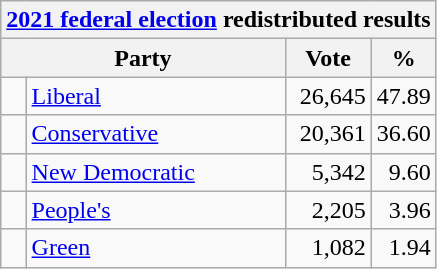<table class="wikitable">
<tr>
<th colspan="4"><a href='#'>2021 federal election</a> redistributed results</th>
</tr>
<tr>
<th bgcolor="#DDDDFF" width="130px" colspan="2">Party</th>
<th bgcolor="#DDDDFF" width="50px">Vote</th>
<th bgcolor="#DDDDFF" width="30px">%</th>
</tr>
<tr>
<td> </td>
<td><a href='#'>Liberal</a></td>
<td align=right>26,645</td>
<td align=right>47.89</td>
</tr>
<tr>
<td> </td>
<td><a href='#'>Conservative</a></td>
<td align=right>20,361</td>
<td align=right>36.60</td>
</tr>
<tr>
<td> </td>
<td><a href='#'>New Democratic</a></td>
<td align=right>5,342</td>
<td align=right>9.60</td>
</tr>
<tr>
<td> </td>
<td><a href='#'>People's</a></td>
<td align=right>2,205</td>
<td align=right>3.96</td>
</tr>
<tr>
<td> </td>
<td><a href='#'>Green</a></td>
<td align=right>1,082</td>
<td align=right>1.94</td>
</tr>
</table>
